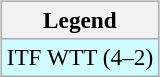<table>
<tr valign=top>
<td><br><table class=wikitable style=font-size:97%>
<tr>
<th>Legend</th>
</tr>
<tr style="background:#cffcff;">
<td>ITF WTT (4–2)</td>
</tr>
</table>
</td>
<td></td>
</tr>
</table>
